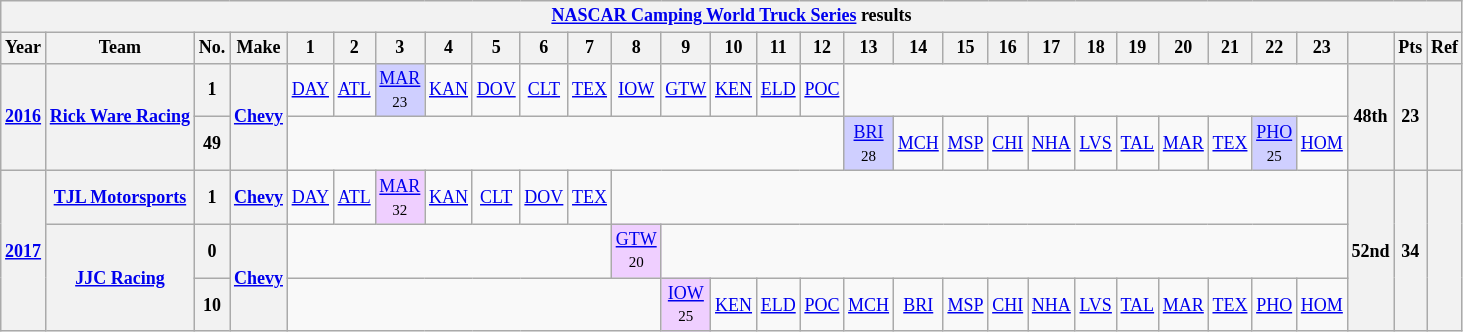<table class="wikitable" style="text-align:center; font-size:75%">
<tr>
<th colspan=45><a href='#'>NASCAR Camping World Truck Series</a> results</th>
</tr>
<tr>
<th>Year</th>
<th>Team</th>
<th>No.</th>
<th>Make</th>
<th>1</th>
<th>2</th>
<th>3</th>
<th>4</th>
<th>5</th>
<th>6</th>
<th>7</th>
<th>8</th>
<th>9</th>
<th>10</th>
<th>11</th>
<th>12</th>
<th>13</th>
<th>14</th>
<th>15</th>
<th>16</th>
<th>17</th>
<th>18</th>
<th>19</th>
<th>20</th>
<th>21</th>
<th>22</th>
<th>23</th>
<th></th>
<th>Pts</th>
<th>Ref</th>
</tr>
<tr>
<th rowspan=2><a href='#'>2016</a></th>
<th rowspan=2><a href='#'>Rick Ware Racing</a></th>
<th>1</th>
<th rowspan=2><a href='#'>Chevy</a></th>
<td><a href='#'>DAY</a></td>
<td><a href='#'>ATL</a></td>
<td style="background:#CFCFFF;"><a href='#'>MAR</a><br><small>23</small></td>
<td><a href='#'>KAN</a></td>
<td><a href='#'>DOV</a></td>
<td><a href='#'>CLT</a></td>
<td><a href='#'>TEX</a></td>
<td><a href='#'>IOW</a></td>
<td><a href='#'>GTW</a></td>
<td><a href='#'>KEN</a></td>
<td><a href='#'>ELD</a></td>
<td><a href='#'>POC</a></td>
<td colspan=11></td>
<th rowspan=2>48th</th>
<th rowspan=2>23</th>
<th rowspan=2></th>
</tr>
<tr>
<th>49</th>
<td colspan=12></td>
<td style="background:#CFCFFF;"><a href='#'>BRI</a><br><small>28</small></td>
<td><a href='#'>MCH</a></td>
<td><a href='#'>MSP</a></td>
<td><a href='#'>CHI</a></td>
<td><a href='#'>NHA</a></td>
<td><a href='#'>LVS</a></td>
<td><a href='#'>TAL</a></td>
<td><a href='#'>MAR</a></td>
<td><a href='#'>TEX</a></td>
<td style="background:#CFCFFF;"><a href='#'>PHO</a><br><small>25</small></td>
<td><a href='#'>HOM</a></td>
</tr>
<tr>
<th rowspan=3><a href='#'>2017</a></th>
<th><a href='#'>TJL Motorsports</a></th>
<th>1</th>
<th><a href='#'>Chevy</a></th>
<td><a href='#'>DAY</a></td>
<td><a href='#'>ATL</a></td>
<td style="background:#EFCFFF;"><a href='#'>MAR</a><br><small>32</small></td>
<td><a href='#'>KAN</a></td>
<td><a href='#'>CLT</a></td>
<td><a href='#'>DOV</a></td>
<td><a href='#'>TEX</a></td>
<td colspan=16></td>
<th rowspan=3>52nd</th>
<th rowspan=3>34</th>
<th rowspan=3></th>
</tr>
<tr>
<th rowspan=2><a href='#'>JJC Racing</a></th>
<th>0</th>
<th rowspan=2><a href='#'>Chevy</a></th>
<td colspan=7></td>
<td style="background:#EFCFFF;"><a href='#'>GTW</a><br><small>20</small></td>
<td colspan=15></td>
</tr>
<tr>
<th>10</th>
<td colspan=8></td>
<td style="background:#EFCFFF;"><a href='#'>IOW</a><br><small>25</small></td>
<td><a href='#'>KEN</a></td>
<td><a href='#'>ELD</a></td>
<td><a href='#'>POC</a></td>
<td><a href='#'>MCH</a></td>
<td><a href='#'>BRI</a></td>
<td><a href='#'>MSP</a></td>
<td><a href='#'>CHI</a></td>
<td><a href='#'>NHA</a></td>
<td><a href='#'>LVS</a></td>
<td><a href='#'>TAL</a></td>
<td><a href='#'>MAR</a></td>
<td><a href='#'>TEX</a></td>
<td><a href='#'>PHO</a></td>
<td><a href='#'>HOM</a></td>
</tr>
</table>
